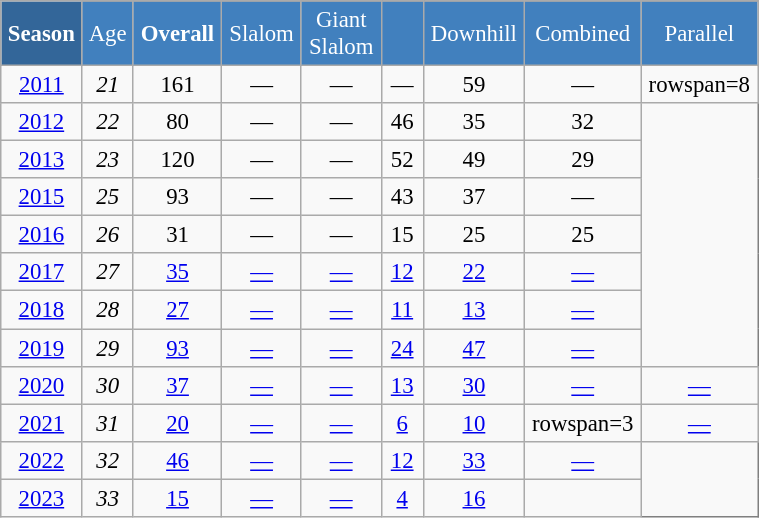<table class="wikitable"  style="font-size:95%; text-align:center; border:gray solid 1px; width:40%;">
<tr style="background:#369; color:white;">
<td rowspan="2" style="width:4%;"><strong>Season</strong></td>
</tr>
<tr style="background:#4180be; color:white;">
<td style="width:3%;">Age</td>
<td style="width:5%;"><strong>Overall</strong></td>
<td style="width:5%;">Slalom</td>
<td style="width:5%;">Giant<br>Slalom</td>
<td style="width:5%;"></td>
<td style="width:5%;">Downhill</td>
<td style="width:5%;">Combined</td>
<td style="width:5%;">Parallel</td>
</tr>
<tr>
<td><a href='#'>2011</a></td>
<td><em>21</em></td>
<td>161</td>
<td>—</td>
<td>—</td>
<td>—</td>
<td>59</td>
<td>—</td>
<td>rowspan=8 </td>
</tr>
<tr>
<td><a href='#'>2012</a></td>
<td><em>22</em></td>
<td>80</td>
<td>—</td>
<td>—</td>
<td>46</td>
<td>35</td>
<td>32</td>
</tr>
<tr>
<td><a href='#'>2013</a></td>
<td><em>23</em></td>
<td>120</td>
<td>—</td>
<td>—</td>
<td>52</td>
<td>49</td>
<td>29</td>
</tr>
<tr>
<td><a href='#'>2015</a></td>
<td><em>25</em></td>
<td>93</td>
<td>—</td>
<td>—</td>
<td>43</td>
<td>37</td>
<td>—</td>
</tr>
<tr>
<td><a href='#'>2016</a></td>
<td><em>26</em></td>
<td>31</td>
<td>—</td>
<td>—</td>
<td>15</td>
<td>25</td>
<td>25</td>
</tr>
<tr>
<td><a href='#'>2017</a></td>
<td><em>27</em></td>
<td><a href='#'>35</a></td>
<td><a href='#'>—</a></td>
<td><a href='#'>—</a></td>
<td><a href='#'>12</a></td>
<td><a href='#'>22</a></td>
<td><a href='#'>—</a></td>
</tr>
<tr>
<td><a href='#'>2018</a></td>
<td><em>28</em></td>
<td><a href='#'>27</a></td>
<td><a href='#'>—</a></td>
<td><a href='#'>—</a></td>
<td><a href='#'>11</a></td>
<td><a href='#'>13</a></td>
<td><a href='#'>—</a></td>
</tr>
<tr>
<td><a href='#'>2019</a></td>
<td><em>29</em></td>
<td><a href='#'>93</a></td>
<td><a href='#'>—</a></td>
<td><a href='#'>—</a></td>
<td><a href='#'>24</a></td>
<td><a href='#'>47</a></td>
<td><a href='#'>—</a></td>
</tr>
<tr>
<td><a href='#'>2020</a></td>
<td><em>30</em></td>
<td><a href='#'>37</a></td>
<td><a href='#'>—</a></td>
<td><a href='#'>—</a></td>
<td><a href='#'>13</a></td>
<td><a href='#'>30</a></td>
<td><a href='#'>—</a></td>
<td><a href='#'>—</a></td>
</tr>
<tr>
<td><a href='#'>2021</a></td>
<td><em>31</em></td>
<td><a href='#'>20</a></td>
<td><a href='#'>—</a></td>
<td><a href='#'>—</a></td>
<td><a href='#'>6</a></td>
<td><a href='#'>10</a></td>
<td>rowspan=3 </td>
<td><a href='#'>—</a></td>
</tr>
<tr>
<td><a href='#'>2022</a></td>
<td><em>32</em></td>
<td><a href='#'>46</a></td>
<td><a href='#'>—</a></td>
<td><a href='#'>—</a></td>
<td><a href='#'>12</a></td>
<td><a href='#'>33</a></td>
<td><a href='#'>—</a></td>
</tr>
<tr>
<td><a href='#'>2023</a></td>
<td><em>33</em></td>
<td><a href='#'>15</a></td>
<td><a href='#'>—</a></td>
<td><a href='#'>—</a></td>
<td><a href='#'>4</a></td>
<td><a href='#'>16</a></td>
<td></td>
</tr>
</table>
